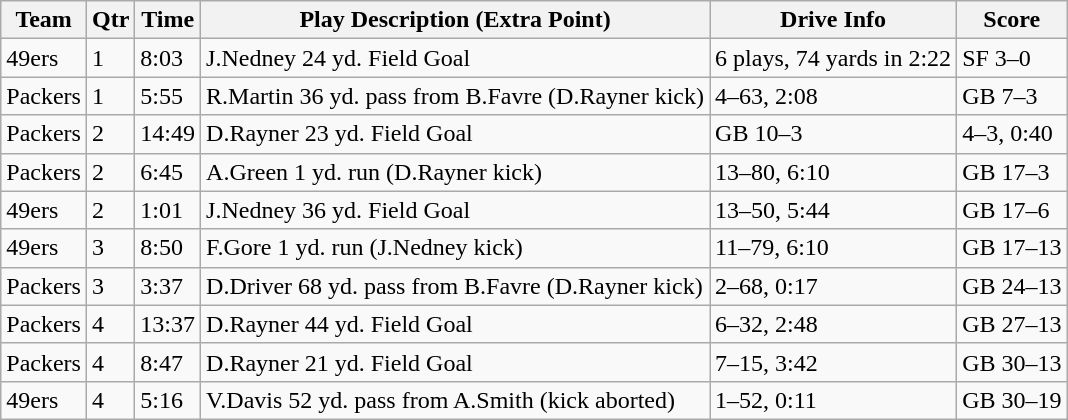<table class="wikitable">
<tr>
<th>Team</th>
<th>Qtr</th>
<th>Time</th>
<th>Play Description (Extra Point)</th>
<th>Drive Info</th>
<th>Score</th>
</tr>
<tr>
<td>49ers</td>
<td>1</td>
<td>8:03</td>
<td>J.Nedney 24 yd. Field Goal</td>
<td>6 plays, 74 yards in 2:22</td>
<td>SF 3–0</td>
</tr>
<tr>
<td>Packers</td>
<td>1</td>
<td>5:55</td>
<td>R.Martin 36 yd. pass from B.Favre (D.Rayner kick)</td>
<td>4–63, 2:08</td>
<td>GB 7–3</td>
</tr>
<tr>
<td>Packers</td>
<td>2</td>
<td>14:49</td>
<td>D.Rayner 23 yd. Field Goal</td>
<td>GB 10–3</td>
<td>4–3, 0:40</td>
</tr>
<tr>
<td>Packers</td>
<td>2</td>
<td>6:45</td>
<td>A.Green 1 yd. run (D.Rayner kick)</td>
<td>13–80, 6:10</td>
<td>GB 17–3</td>
</tr>
<tr>
<td>49ers</td>
<td>2</td>
<td>1:01</td>
<td>J.Nedney 36 yd. Field Goal</td>
<td>13–50, 5:44</td>
<td>GB 17–6</td>
</tr>
<tr>
<td>49ers</td>
<td>3</td>
<td>8:50</td>
<td>F.Gore 1 yd. run (J.Nedney kick)</td>
<td>11–79, 6:10</td>
<td>GB 17–13</td>
</tr>
<tr>
<td>Packers</td>
<td>3</td>
<td>3:37</td>
<td>D.Driver 68 yd. pass from B.Favre (D.Rayner kick)</td>
<td>2–68, 0:17</td>
<td>GB 24–13</td>
</tr>
<tr>
<td>Packers</td>
<td>4</td>
<td>13:37</td>
<td>D.Rayner 44 yd. Field Goal</td>
<td>6–32, 2:48</td>
<td>GB 27–13</td>
</tr>
<tr>
<td>Packers</td>
<td>4</td>
<td>8:47</td>
<td>D.Rayner 21 yd. Field Goal</td>
<td>7–15, 3:42</td>
<td>GB 30–13</td>
</tr>
<tr>
<td>49ers</td>
<td>4</td>
<td>5:16</td>
<td>V.Davis 52 yd. pass from A.Smith (kick aborted)</td>
<td>1–52, 0:11</td>
<td>GB 30–19</td>
</tr>
</table>
